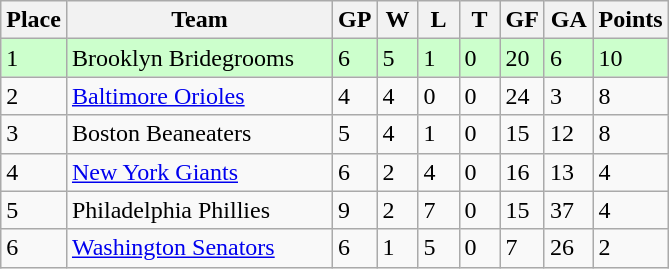<table class="wikitable">
<tr>
<th>Place</th>
<th width="170">Team</th>
<th width="20">GP</th>
<th width="20">W</th>
<th width="20">L</th>
<th width="20">T</th>
<th width="20">GF</th>
<th width="25">GA</th>
<th>Points</th>
</tr>
<tr bgcolor=#ccffcc>
<td>1</td>
<td>Brooklyn Bridegrooms</td>
<td>6</td>
<td>5</td>
<td>1</td>
<td>0</td>
<td>20</td>
<td>6</td>
<td>10</td>
</tr>
<tr>
<td>2</td>
<td><a href='#'>Baltimore Orioles</a></td>
<td>4</td>
<td>4</td>
<td>0</td>
<td>0</td>
<td>24</td>
<td>3</td>
<td>8</td>
</tr>
<tr>
<td>3</td>
<td>Boston Beaneaters</td>
<td>5</td>
<td>4</td>
<td>1</td>
<td>0</td>
<td>15</td>
<td>12</td>
<td>8</td>
</tr>
<tr>
<td>4</td>
<td><a href='#'>New York Giants</a></td>
<td>6</td>
<td>2</td>
<td>4</td>
<td>0</td>
<td>16</td>
<td>13</td>
<td>4</td>
</tr>
<tr>
<td>5</td>
<td>Philadelphia Phillies</td>
<td>9</td>
<td>2</td>
<td>7</td>
<td>0</td>
<td>15</td>
<td>37</td>
<td>4</td>
</tr>
<tr>
<td>6</td>
<td><a href='#'>Washington Senators</a></td>
<td>6</td>
<td>1</td>
<td>5</td>
<td>0</td>
<td>7</td>
<td>26</td>
<td>2</td>
</tr>
</table>
